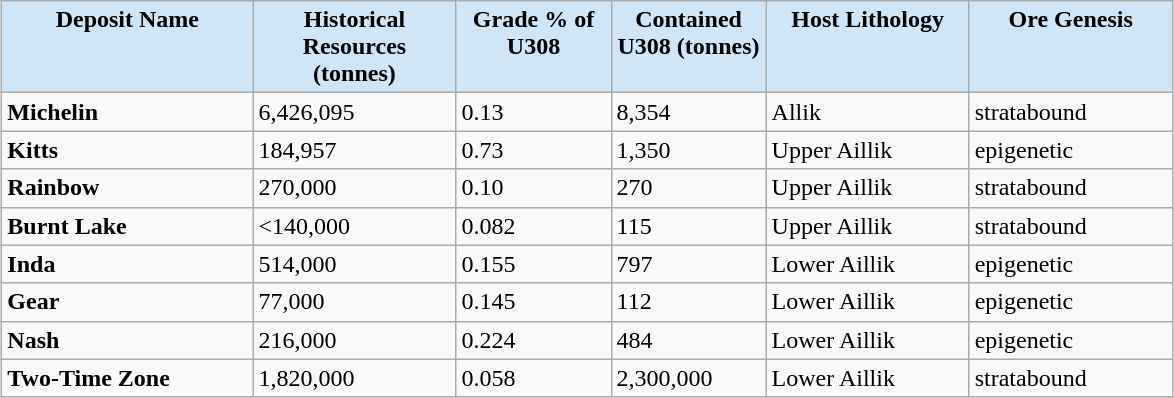<table class="wikitable" style="margin: 1em auto 1em auto;">
<tr valign="top">
<th style="background:#d0e5f5; width:10em">Deposit Name</th>
<th style="background:#d0e5f5; width:8em">Historical Resources (tonnes)</th>
<th style="background:#d0e5f5; width:6em">Grade % of U308</th>
<th style="background:#d0e5f5; width:6em">Contained U308 (tonnes)</th>
<th style="background:#d0e5f5; width:8em">Host Lithology</th>
<th style="background:#d0e5f5; width:8em">Ore Genesis</th>
</tr>
<tr>
<td><strong>Michelin</strong></td>
<td>6,426,095</td>
<td>0.13</td>
<td>8,354</td>
<td>Allik</td>
<td>stratabound</td>
</tr>
<tr>
<td><strong>Kitts</strong></td>
<td>184,957</td>
<td>0.73</td>
<td>1,350</td>
<td>Upper Aillik</td>
<td>epigenetic</td>
</tr>
<tr>
<td><strong>Rainbow</strong></td>
<td>270,000</td>
<td>0.10</td>
<td>270</td>
<td>Upper Aillik</td>
<td>stratabound</td>
</tr>
<tr>
<td><strong>Burnt Lake</strong></td>
<td><140,000</td>
<td>0.082</td>
<td>115</td>
<td>Upper Aillik</td>
<td>stratabound</td>
</tr>
<tr>
<td><strong>Inda</strong></td>
<td>514,000</td>
<td>0.155</td>
<td>797</td>
<td>Lower Aillik</td>
<td>epigenetic</td>
</tr>
<tr>
<td><strong>Gear</strong></td>
<td>77,000</td>
<td>0.145</td>
<td>112</td>
<td>Lower Aillik</td>
<td>epigenetic</td>
</tr>
<tr>
<td><strong>Nash</strong></td>
<td>216,000</td>
<td>0.224</td>
<td>484</td>
<td>Lower Aillik</td>
<td>epigenetic</td>
</tr>
<tr>
<td><strong>Two-Time Zone</strong></td>
<td>1,820,000</td>
<td>0.058</td>
<td>2,300,000</td>
<td>Lower Aillik</td>
<td>stratabound</td>
</tr>
</table>
